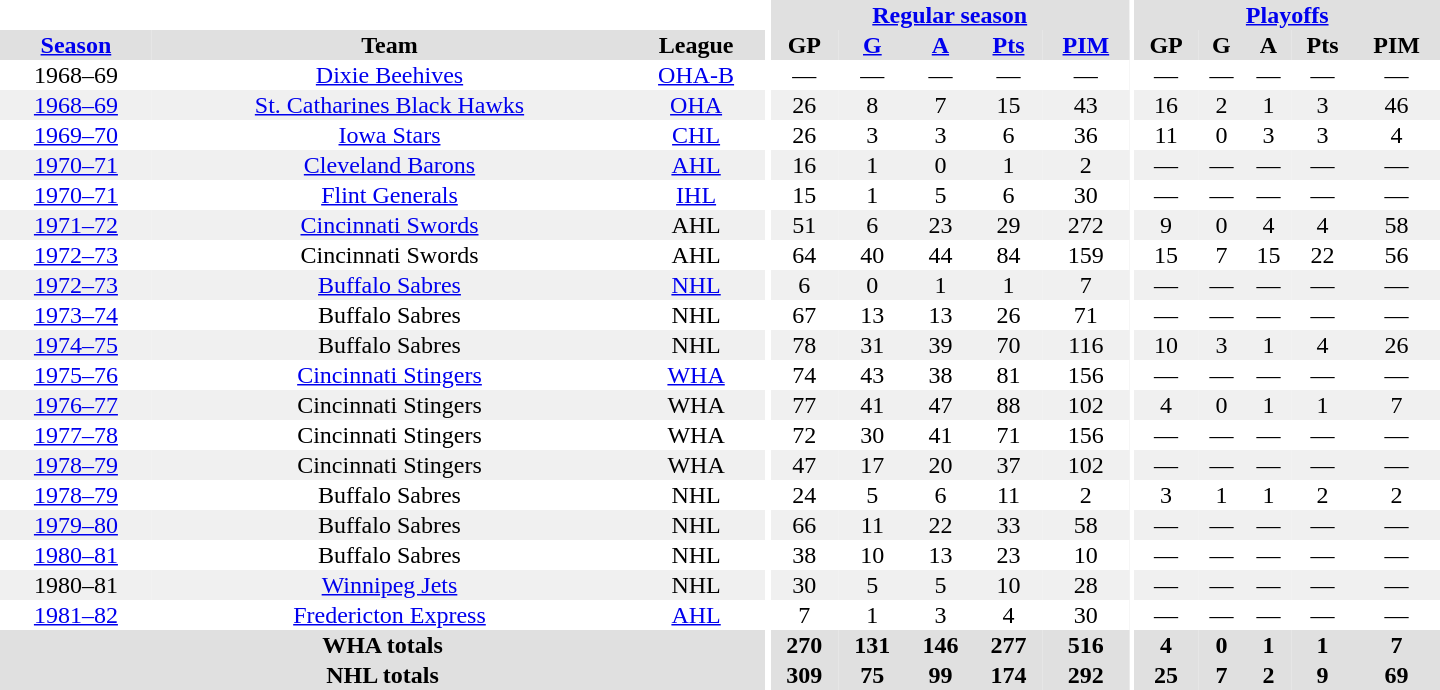<table border="0" cellpadding="1" cellspacing="0" style="text-align:center; width:60em">
<tr bgcolor="#e0e0e0">
<th colspan="3" bgcolor="#ffffff"></th>
<th rowspan="100" bgcolor="#ffffff"></th>
<th colspan="5"><a href='#'>Regular season</a></th>
<th rowspan="100" bgcolor="#ffffff"></th>
<th colspan="5"><a href='#'>Playoffs</a></th>
</tr>
<tr bgcolor="#e0e0e0">
<th><a href='#'>Season</a></th>
<th>Team</th>
<th>League</th>
<th>GP</th>
<th><a href='#'>G</a></th>
<th><a href='#'>A</a></th>
<th><a href='#'>Pts</a></th>
<th><a href='#'>PIM</a></th>
<th>GP</th>
<th>G</th>
<th>A</th>
<th>Pts</th>
<th>PIM</th>
</tr>
<tr>
<td>1968–69</td>
<td><a href='#'>Dixie Beehives</a></td>
<td><a href='#'>OHA-B</a></td>
<td>—</td>
<td>—</td>
<td>—</td>
<td>—</td>
<td>—</td>
<td>—</td>
<td>—</td>
<td>—</td>
<td>—</td>
<td>—</td>
</tr>
<tr bgcolor="#f0f0f0">
<td><a href='#'>1968–69</a></td>
<td><a href='#'>St. Catharines Black Hawks</a></td>
<td><a href='#'>OHA</a></td>
<td>26</td>
<td>8</td>
<td>7</td>
<td>15</td>
<td>43</td>
<td>16</td>
<td>2</td>
<td>1</td>
<td>3</td>
<td>46</td>
</tr>
<tr>
<td><a href='#'>1969–70</a></td>
<td><a href='#'>Iowa Stars</a></td>
<td><a href='#'>CHL</a></td>
<td>26</td>
<td>3</td>
<td>3</td>
<td>6</td>
<td>36</td>
<td>11</td>
<td>0</td>
<td>3</td>
<td>3</td>
<td>4</td>
</tr>
<tr bgcolor="#f0f0f0">
<td><a href='#'>1970–71</a></td>
<td><a href='#'>Cleveland Barons</a></td>
<td><a href='#'>AHL</a></td>
<td>16</td>
<td>1</td>
<td>0</td>
<td>1</td>
<td>2</td>
<td>—</td>
<td>—</td>
<td>—</td>
<td>—</td>
<td>—</td>
</tr>
<tr>
<td><a href='#'>1970–71</a></td>
<td><a href='#'>Flint Generals</a></td>
<td><a href='#'>IHL</a></td>
<td>15</td>
<td>1</td>
<td>5</td>
<td>6</td>
<td>30</td>
<td>—</td>
<td>—</td>
<td>—</td>
<td>—</td>
<td>—</td>
</tr>
<tr bgcolor="#f0f0f0">
<td><a href='#'>1971–72</a></td>
<td><a href='#'>Cincinnati Swords</a></td>
<td>AHL</td>
<td>51</td>
<td>6</td>
<td>23</td>
<td>29</td>
<td>272</td>
<td>9</td>
<td>0</td>
<td>4</td>
<td>4</td>
<td>58</td>
</tr>
<tr>
<td><a href='#'>1972–73</a></td>
<td>Cincinnati Swords</td>
<td>AHL</td>
<td>64</td>
<td>40</td>
<td>44</td>
<td>84</td>
<td>159</td>
<td>15</td>
<td>7</td>
<td>15</td>
<td>22</td>
<td>56</td>
</tr>
<tr bgcolor="#f0f0f0">
<td><a href='#'>1972–73</a></td>
<td><a href='#'>Buffalo Sabres</a></td>
<td><a href='#'>NHL</a></td>
<td>6</td>
<td>0</td>
<td>1</td>
<td>1</td>
<td>7</td>
<td>—</td>
<td>—</td>
<td>—</td>
<td>—</td>
<td>—</td>
</tr>
<tr>
<td><a href='#'>1973–74</a></td>
<td>Buffalo Sabres</td>
<td>NHL</td>
<td>67</td>
<td>13</td>
<td>13</td>
<td>26</td>
<td>71</td>
<td>—</td>
<td>—</td>
<td>—</td>
<td>—</td>
<td>—</td>
</tr>
<tr bgcolor="#f0f0f0">
<td><a href='#'>1974–75</a></td>
<td>Buffalo Sabres</td>
<td>NHL</td>
<td>78</td>
<td>31</td>
<td>39</td>
<td>70</td>
<td>116</td>
<td>10</td>
<td>3</td>
<td>1</td>
<td>4</td>
<td>26</td>
</tr>
<tr>
<td><a href='#'>1975–76</a></td>
<td><a href='#'>Cincinnati Stingers</a></td>
<td><a href='#'>WHA</a></td>
<td>74</td>
<td>43</td>
<td>38</td>
<td>81</td>
<td>156</td>
<td>—</td>
<td>—</td>
<td>—</td>
<td>—</td>
<td>—</td>
</tr>
<tr bgcolor="#f0f0f0">
<td><a href='#'>1976–77</a></td>
<td>Cincinnati Stingers</td>
<td>WHA</td>
<td>77</td>
<td>41</td>
<td>47</td>
<td>88</td>
<td>102</td>
<td>4</td>
<td>0</td>
<td>1</td>
<td>1</td>
<td>7</td>
</tr>
<tr>
<td><a href='#'>1977–78</a></td>
<td>Cincinnati Stingers</td>
<td>WHA</td>
<td>72</td>
<td>30</td>
<td>41</td>
<td>71</td>
<td>156</td>
<td>—</td>
<td>—</td>
<td>—</td>
<td>—</td>
<td>—</td>
</tr>
<tr bgcolor="#f0f0f0">
<td><a href='#'>1978–79</a></td>
<td>Cincinnati Stingers</td>
<td>WHA</td>
<td>47</td>
<td>17</td>
<td>20</td>
<td>37</td>
<td>102</td>
<td>—</td>
<td>—</td>
<td>—</td>
<td>—</td>
<td>—</td>
</tr>
<tr>
<td><a href='#'>1978–79</a></td>
<td>Buffalo Sabres</td>
<td>NHL</td>
<td>24</td>
<td>5</td>
<td>6</td>
<td>11</td>
<td>2</td>
<td>3</td>
<td>1</td>
<td>1</td>
<td>2</td>
<td>2</td>
</tr>
<tr bgcolor="#f0f0f0">
<td><a href='#'>1979–80</a></td>
<td>Buffalo Sabres</td>
<td>NHL</td>
<td>66</td>
<td>11</td>
<td>22</td>
<td>33</td>
<td>58</td>
<td>—</td>
<td>—</td>
<td>—</td>
<td>—</td>
<td>—</td>
</tr>
<tr>
<td><a href='#'>1980–81</a></td>
<td>Buffalo Sabres</td>
<td>NHL</td>
<td>38</td>
<td>10</td>
<td>13</td>
<td>23</td>
<td>10</td>
<td>—</td>
<td>—</td>
<td>—</td>
<td>—</td>
<td>—</td>
</tr>
<tr bgcolor="#f0f0f0">
<td>1980–81</td>
<td><a href='#'>Winnipeg Jets</a></td>
<td>NHL</td>
<td>30</td>
<td>5</td>
<td>5</td>
<td>10</td>
<td>28</td>
<td>—</td>
<td>—</td>
<td>—</td>
<td>—</td>
<td>—</td>
</tr>
<tr>
<td><a href='#'>1981–82</a></td>
<td><a href='#'>Fredericton Express</a></td>
<td><a href='#'>AHL</a></td>
<td>7</td>
<td>1</td>
<td>3</td>
<td>4</td>
<td>30</td>
<td>—</td>
<td>—</td>
<td>—</td>
<td>—</td>
<td>—</td>
</tr>
<tr bgcolor="#e0e0e0">
<th colspan="3">WHA totals</th>
<th>270</th>
<th>131</th>
<th>146</th>
<th>277</th>
<th>516</th>
<th>4</th>
<th>0</th>
<th>1</th>
<th>1</th>
<th>7</th>
</tr>
<tr bgcolor="#e0e0e0">
<th colspan="3">NHL totals</th>
<th>309</th>
<th>75</th>
<th>99</th>
<th>174</th>
<th>292</th>
<th>25</th>
<th>7</th>
<th>2</th>
<th>9</th>
<th>69</th>
</tr>
</table>
